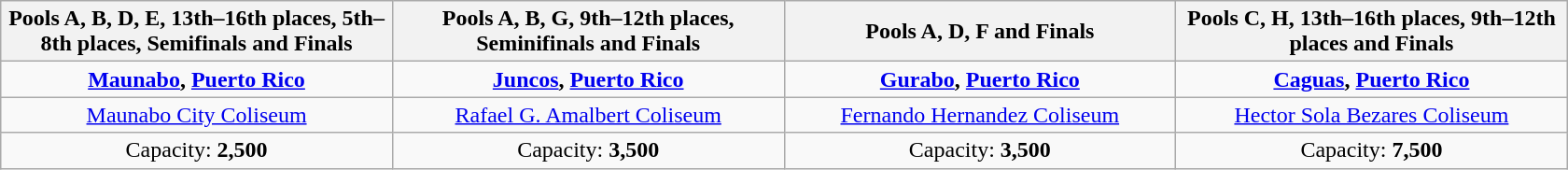<table class=wikitable style=text-align:center width=1120>
<tr>
<th width=25%>Pools A, B, D, E, 13th–16th places, 5th–8th places, Semifinals and Finals</th>
<th width=25%>Pools A, B, G, 9th–12th places, Seminifinals and Finals</th>
<th width=25%>Pools A, D, F and Finals</th>
<th width=25%>Pools C, H, 13th–16th places, 9th–12th places and Finals</th>
</tr>
<tr>
<td> <strong><a href='#'>Maunabo</a>, <a href='#'>Puerto Rico</a></strong></td>
<td> <strong><a href='#'>Juncos</a>, <a href='#'>Puerto Rico</a></strong></td>
<td> <strong><a href='#'>Gurabo</a>, <a href='#'>Puerto Rico</a></strong></td>
<td> <strong><a href='#'>Caguas</a>, <a href='#'>Puerto Rico</a></strong></td>
</tr>
<tr>
<td><a href='#'>Maunabo City Coliseum</a></td>
<td><a href='#'>Rafael G. Amalbert Coliseum</a></td>
<td><a href='#'>Fernando Hernandez Coliseum</a></td>
<td><a href='#'>Hector Sola Bezares Coliseum</a></td>
</tr>
<tr>
<td>Capacity: <strong>2,500</strong></td>
<td>Capacity: <strong>3,500</strong></td>
<td>Capacity: <strong>3,500</strong></td>
<td>Capacity: <strong>7,500</strong></td>
</tr>
</table>
